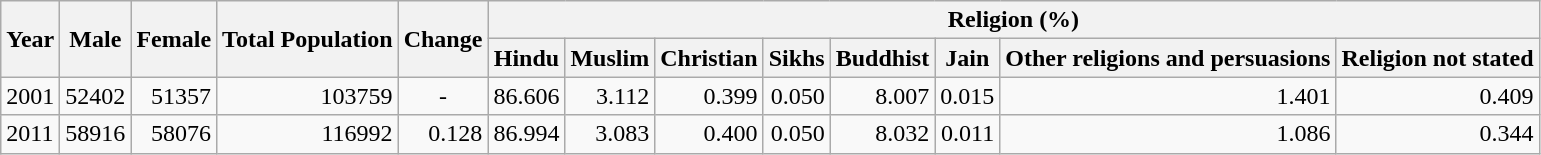<table class="wikitable">
<tr>
<th rowspan="2">Year</th>
<th rowspan="2">Male</th>
<th rowspan="2">Female</th>
<th rowspan="2">Total Population</th>
<th rowspan="2">Change</th>
<th colspan="8">Religion (%)</th>
</tr>
<tr>
<th>Hindu</th>
<th>Muslim</th>
<th>Christian</th>
<th>Sikhs</th>
<th>Buddhist</th>
<th>Jain</th>
<th>Other religions and persuasions</th>
<th>Religion not stated</th>
</tr>
<tr>
<td>2001</td>
<td style="text-align:right;">52402</td>
<td style="text-align:right;">51357</td>
<td style="text-align:right;">103759</td>
<td style="text-align:center;">-</td>
<td style="text-align:right;">86.606</td>
<td style="text-align:right;">3.112</td>
<td style="text-align:right;">0.399</td>
<td style="text-align:right;">0.050</td>
<td style="text-align:right;">8.007</td>
<td style="text-align:right;">0.015</td>
<td style="text-align:right;">1.401</td>
<td style="text-align:right;">0.409</td>
</tr>
<tr>
<td>2011</td>
<td style="text-align:right;">58916</td>
<td style="text-align:right;">58076</td>
<td style="text-align:right;">116992</td>
<td style="text-align:right;">0.128</td>
<td style="text-align:right;">86.994</td>
<td style="text-align:right;">3.083</td>
<td style="text-align:right;">0.400</td>
<td style="text-align:right;">0.050</td>
<td style="text-align:right;">8.032</td>
<td style="text-align:right;">0.011</td>
<td style="text-align:right;">1.086</td>
<td style="text-align:right;">0.344</td>
</tr>
</table>
